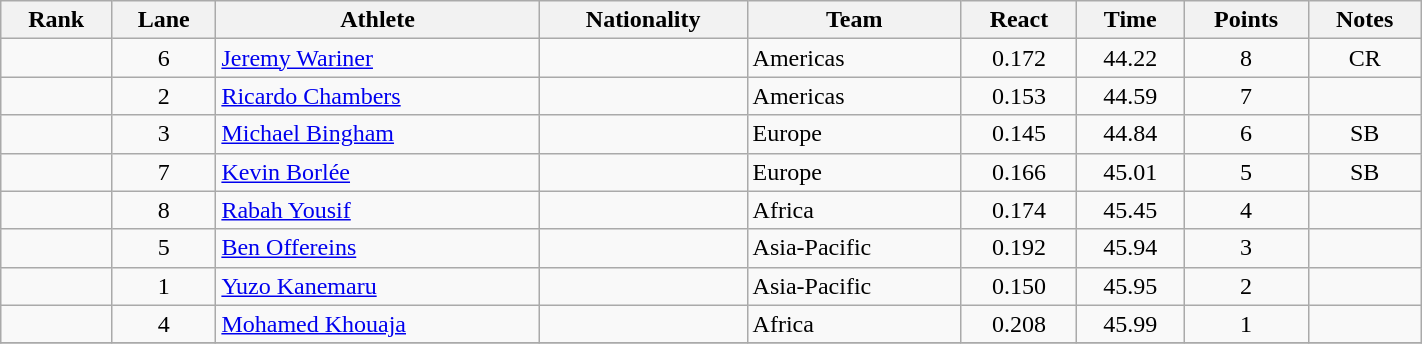<table class="wikitable sortable" style="text-align:center" width="75%">
<tr>
<th>Rank</th>
<th>Lane</th>
<th>Athlete</th>
<th>Nationality</th>
<th>Team</th>
<th>React</th>
<th>Time</th>
<th>Points</th>
<th>Notes</th>
</tr>
<tr>
<td></td>
<td>6</td>
<td align="left"><a href='#'>Jeremy Wariner</a></td>
<td align=left></td>
<td align=left>Americas</td>
<td>0.172</td>
<td>44.22</td>
<td>8</td>
<td>CR</td>
</tr>
<tr>
<td></td>
<td>2</td>
<td align="left"><a href='#'>Ricardo Chambers</a></td>
<td align=left></td>
<td align=left>Americas</td>
<td>0.153</td>
<td>44.59</td>
<td>7</td>
<td></td>
</tr>
<tr>
<td></td>
<td>3</td>
<td align="left"><a href='#'>Michael Bingham</a></td>
<td align=left></td>
<td align=left>Europe</td>
<td>0.145</td>
<td>44.84</td>
<td>6</td>
<td>SB</td>
</tr>
<tr>
<td></td>
<td>7</td>
<td align="left"><a href='#'>Kevin Borlée</a></td>
<td align=left></td>
<td align=left>Europe</td>
<td>0.166</td>
<td>45.01</td>
<td>5</td>
<td>SB</td>
</tr>
<tr>
<td></td>
<td>8</td>
<td align="left"><a href='#'>Rabah Yousif</a></td>
<td align=left></td>
<td align=left>Africa</td>
<td>0.174</td>
<td>45.45</td>
<td>4</td>
<td></td>
</tr>
<tr>
<td></td>
<td>5</td>
<td align="left"><a href='#'>Ben Offereins</a></td>
<td align=left></td>
<td align=left>Asia-Pacific</td>
<td>0.192</td>
<td>45.94</td>
<td>3</td>
<td></td>
</tr>
<tr>
<td></td>
<td>1</td>
<td align="left"><a href='#'>Yuzo Kanemaru</a></td>
<td align=left></td>
<td align=left>Asia-Pacific</td>
<td>0.150</td>
<td>45.95</td>
<td>2</td>
<td></td>
</tr>
<tr>
<td></td>
<td>4</td>
<td align="left"><a href='#'>Mohamed Khouaja</a></td>
<td align=left></td>
<td align=left>Africa</td>
<td>0.208</td>
<td>45.99</td>
<td>1</td>
<td></td>
</tr>
<tr>
</tr>
</table>
